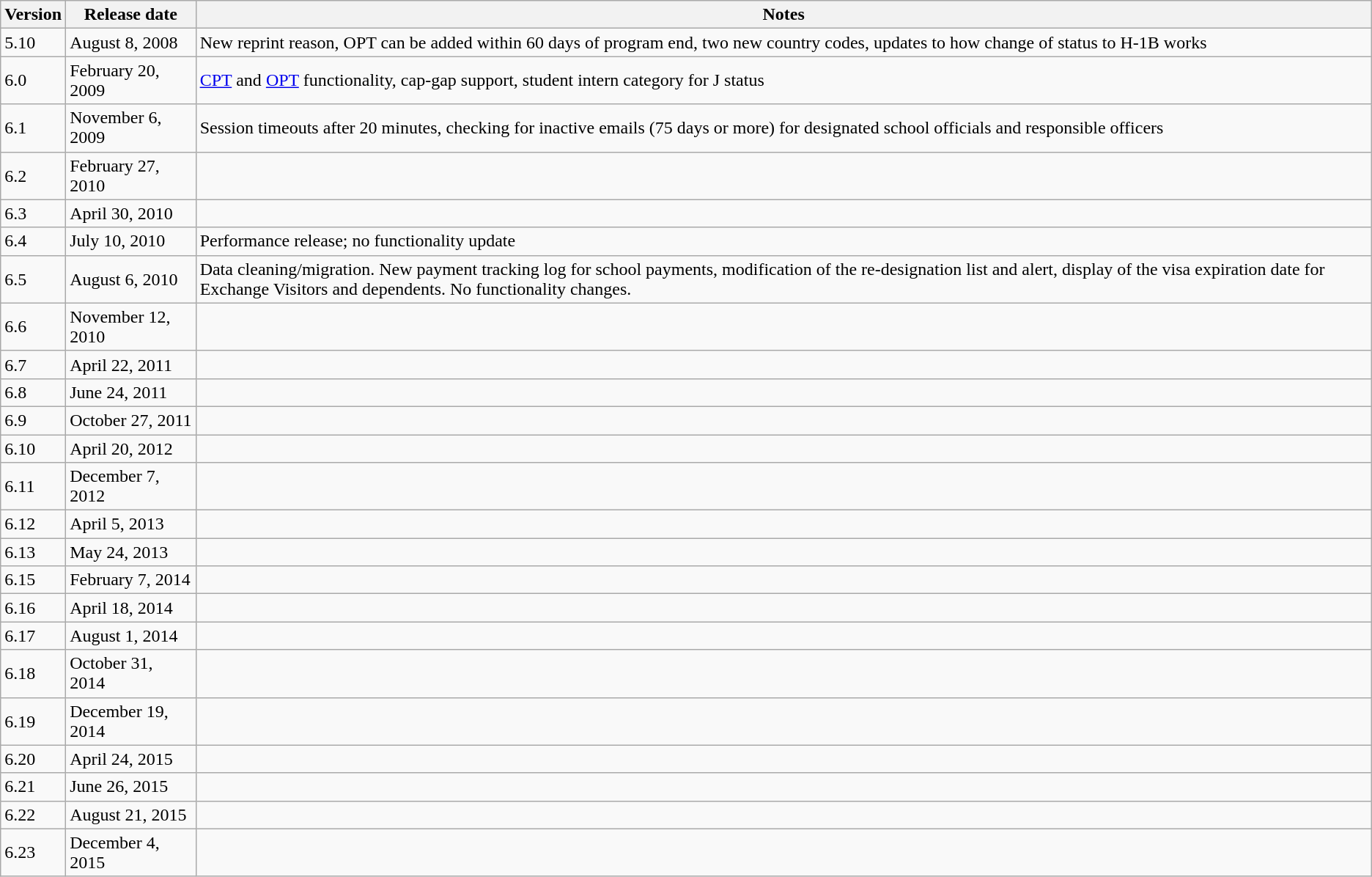<table class="wikitable" border="1">
<tr>
<th>Version</th>
<th>Release date</th>
<th>Notes</th>
</tr>
<tr>
<td>5.10</td>
<td>August 8, 2008</td>
<td>New reprint reason, OPT can be added within 60 days of program end, two new country codes, updates to how change of status to H-1B works</td>
</tr>
<tr>
<td>6.0</td>
<td>February 20, 2009</td>
<td><a href='#'>CPT</a> and <a href='#'>OPT</a> functionality, cap-gap support, student intern category for J status</td>
</tr>
<tr>
<td>6.1</td>
<td>November 6, 2009</td>
<td>Session timeouts after 20 minutes, checking for inactive emails (75 days or more) for designated school officials and responsible officers</td>
</tr>
<tr>
<td>6.2</td>
<td>February 27, 2010</td>
<td></td>
</tr>
<tr>
<td>6.3</td>
<td>April 30, 2010</td>
<td></td>
</tr>
<tr>
<td>6.4</td>
<td>July 10, 2010</td>
<td>Performance release; no functionality update</td>
</tr>
<tr>
<td>6.5</td>
<td>August 6, 2010</td>
<td>Data cleaning/migration. New payment tracking log for school payments, modification of the re-designation list and alert, display of the visa expiration date for Exchange Visitors and dependents. No functionality changes.</td>
</tr>
<tr>
<td>6.6</td>
<td>November 12, 2010</td>
<td></td>
</tr>
<tr>
<td>6.7</td>
<td>April 22, 2011</td>
<td></td>
</tr>
<tr>
<td>6.8</td>
<td>June 24, 2011</td>
<td></td>
</tr>
<tr>
<td>6.9</td>
<td>October 27, 2011</td>
<td></td>
</tr>
<tr>
<td>6.10</td>
<td>April 20, 2012</td>
<td></td>
</tr>
<tr>
<td>6.11</td>
<td>December 7, 2012</td>
<td></td>
</tr>
<tr>
<td>6.12</td>
<td>April 5, 2013</td>
<td></td>
</tr>
<tr>
<td>6.13</td>
<td>May 24, 2013</td>
<td></td>
</tr>
<tr>
<td>6.15</td>
<td>February 7, 2014</td>
<td></td>
</tr>
<tr>
<td>6.16</td>
<td>April 18, 2014</td>
<td></td>
</tr>
<tr>
<td>6.17</td>
<td>August 1, 2014</td>
<td></td>
</tr>
<tr>
<td>6.18</td>
<td>October 31, 2014</td>
<td></td>
</tr>
<tr>
<td>6.19</td>
<td>December 19, 2014</td>
<td></td>
</tr>
<tr>
<td>6.20</td>
<td>April 24, 2015</td>
<td></td>
</tr>
<tr>
<td>6.21</td>
<td>June 26, 2015</td>
<td></td>
</tr>
<tr>
<td>6.22</td>
<td>August 21, 2015</td>
<td></td>
</tr>
<tr>
<td>6.23</td>
<td>December 4, 2015</td>
<td></td>
</tr>
</table>
